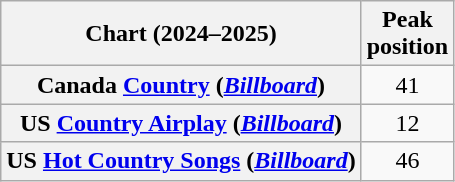<table class="wikitable sortable plainrowheaders" style="text-align:center">
<tr>
<th scope="col">Chart (2024–2025)</th>
<th scope="col">Peak<br>position</th>
</tr>
<tr>
<th scope="row">Canada <a href='#'>Country</a> (<em><a href='#'>Billboard</a></em>)</th>
<td>41</td>
</tr>
<tr>
<th scope="row">US <a href='#'>Country Airplay</a> (<em><a href='#'>Billboard</a></em>)</th>
<td>12</td>
</tr>
<tr>
<th scope="row">US <a href='#'>Hot Country Songs</a> (<em><a href='#'>Billboard</a></em>)</th>
<td>46</td>
</tr>
</table>
